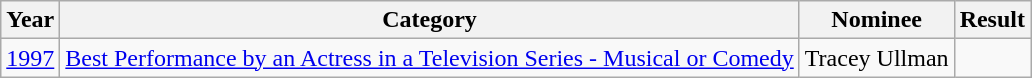<table class="wikitable">
<tr>
<th>Year</th>
<th>Category</th>
<th>Nominee</th>
<th>Result</th>
</tr>
<tr>
<td><a href='#'>1997</a></td>
<td><a href='#'>Best Performance by an Actress in a Television Series - Musical or Comedy</a></td>
<td>Tracey Ullman</td>
<td></td>
</tr>
</table>
